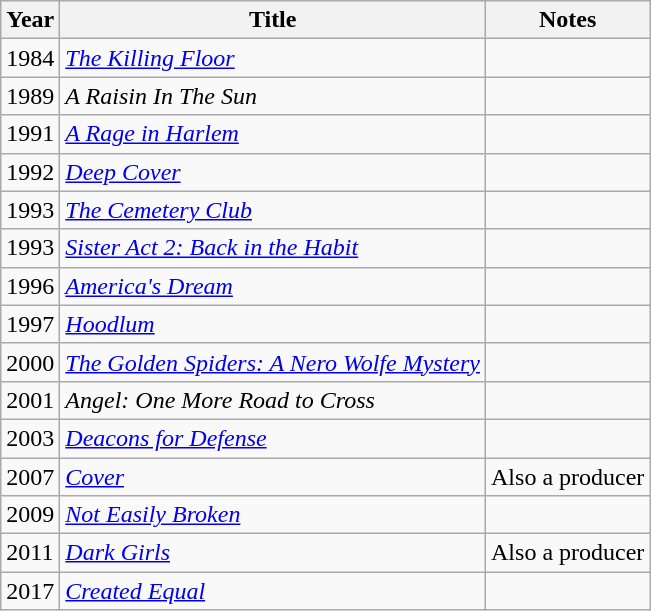<table class="wikitable sortable">
<tr>
<th>Year</th>
<th>Title</th>
<th>Notes</th>
</tr>
<tr>
<td>1984</td>
<td><em><a href='#'>The Killing Floor</a></em></td>
<td></td>
</tr>
<tr>
<td>1989</td>
<td><em>A Raisin In The Sun </em></td>
<td></td>
</tr>
<tr>
<td>1991</td>
<td><em><a href='#'>A Rage in Harlem</a></em></td>
<td></td>
</tr>
<tr>
<td>1992</td>
<td><em><a href='#'>Deep Cover</a></em></td>
<td></td>
</tr>
<tr>
<td>1993</td>
<td><em><a href='#'>The Cemetery Club</a></em></td>
<td></td>
</tr>
<tr>
<td>1993</td>
<td><em><a href='#'>Sister Act 2: Back in the Habit</a></em></td>
<td></td>
</tr>
<tr>
<td>1996</td>
<td><em><a href='#'>America's Dream</a></em></td>
<td></td>
</tr>
<tr>
<td>1997</td>
<td><em><a href='#'>Hoodlum</a></em></td>
<td></td>
</tr>
<tr>
<td>2000</td>
<td><em><a href='#'>The Golden Spiders: A Nero Wolfe Mystery</a></em></td>
<td></td>
</tr>
<tr>
<td>2001</td>
<td><em>Angel: One More Road to Cross</em></td>
<td></td>
</tr>
<tr>
<td>2003</td>
<td><em><a href='#'>Deacons for Defense</a></em></td>
<td></td>
</tr>
<tr>
<td>2007</td>
<td><em><a href='#'>Cover</a></em></td>
<td>Also a producer</td>
</tr>
<tr>
<td>2009</td>
<td><em><a href='#'>Not Easily Broken</a></em></td>
<td></td>
</tr>
<tr>
<td>2011</td>
<td><em><a href='#'>Dark Girls</a></em></td>
<td>Also a producer</td>
</tr>
<tr>
<td>2017</td>
<td><em><a href='#'>Created Equal</a></em></td>
<td></td>
</tr>
</table>
